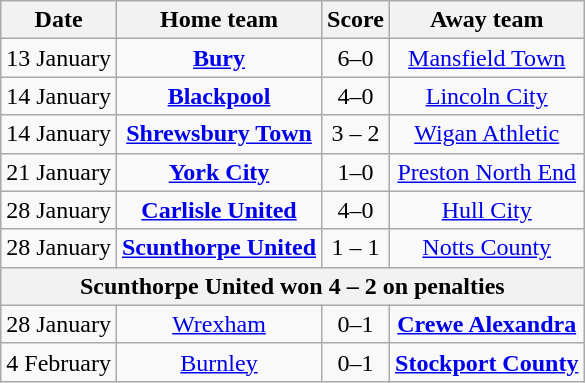<table class="wikitable" style="text-align: center">
<tr>
<th>Date</th>
<th>Home team</th>
<th>Score</th>
<th>Away team</th>
</tr>
<tr>
<td>13 January</td>
<td><strong><a href='#'>Bury</a></strong></td>
<td>6–0</td>
<td><a href='#'>Mansfield Town</a></td>
</tr>
<tr>
<td>14 January</td>
<td><strong><a href='#'>Blackpool</a></strong></td>
<td>4–0</td>
<td><a href='#'>Lincoln City</a></td>
</tr>
<tr>
<td>14 January</td>
<td><strong><a href='#'>Shrewsbury Town</a></strong></td>
<td>3 – 2</td>
<td><a href='#'>Wigan Athletic</a></td>
</tr>
<tr>
<td>21 January</td>
<td><strong><a href='#'>York City</a></strong></td>
<td>1–0</td>
<td><a href='#'>Preston North End</a></td>
</tr>
<tr>
<td>28 January</td>
<td><strong><a href='#'>Carlisle United</a></strong></td>
<td>4–0</td>
<td><a href='#'>Hull City</a></td>
</tr>
<tr>
<td>28 January</td>
<td><strong><a href='#'>Scunthorpe United</a></strong></td>
<td>1 – 1</td>
<td><a href='#'>Notts County</a></td>
</tr>
<tr>
<th colspan="5">Scunthorpe United won 4 – 2 on penalties</th>
</tr>
<tr>
<td>28 January</td>
<td><a href='#'>Wrexham</a></td>
<td>0–1</td>
<td><strong><a href='#'>Crewe Alexandra</a></strong></td>
</tr>
<tr>
<td>4 February</td>
<td><a href='#'>Burnley</a></td>
<td>0–1</td>
<td><strong><a href='#'>Stockport County</a></strong></td>
</tr>
</table>
